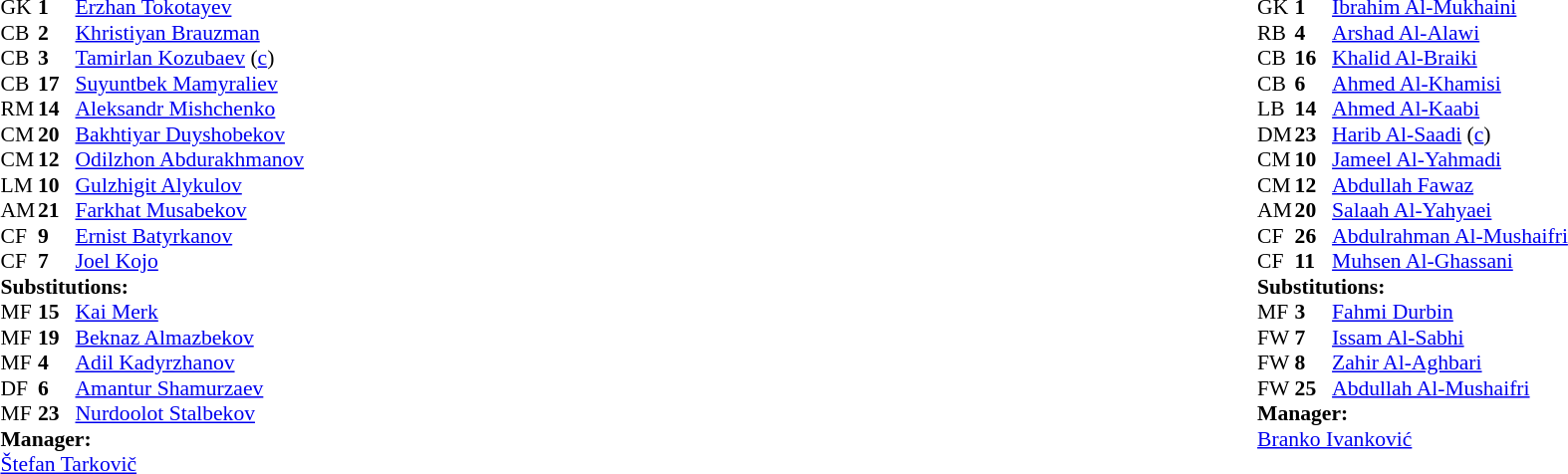<table width="100%">
<tr>
<td valign="top" width="40%"><br><table style="font-size:90%" cellspacing="0" cellpadding="0">
<tr>
<th width=25></th>
<th width=25></th>
</tr>
<tr>
<td>GK</td>
<td><strong>1</strong></td>
<td><a href='#'>Erzhan Tokotayev</a></td>
</tr>
<tr>
<td>CB</td>
<td><strong>2</strong></td>
<td><a href='#'>Khristiyan Brauzman</a></td>
</tr>
<tr>
<td>CB</td>
<td><strong>3</strong></td>
<td><a href='#'>Tamirlan Kozubaev</a> (<a href='#'>c</a>)</td>
</tr>
<tr>
<td>CB</td>
<td><strong>17</strong></td>
<td><a href='#'>Suyuntbek Mamyraliev</a></td>
<td></td>
<td></td>
</tr>
<tr>
<td>RM</td>
<td><strong>14</strong></td>
<td><a href='#'>Aleksandr Mishchenko</a></td>
<td></td>
<td></td>
</tr>
<tr>
<td>CM</td>
<td><strong>20</strong></td>
<td><a href='#'>Bakhtiyar Duyshobekov</a></td>
</tr>
<tr>
<td>CM</td>
<td><strong>12</strong></td>
<td><a href='#'>Odilzhon Abdurakhmanov</a></td>
</tr>
<tr>
<td>LM</td>
<td><strong>10</strong></td>
<td><a href='#'>Gulzhigit Alykulov</a></td>
<td></td>
<td></td>
</tr>
<tr>
<td>AM</td>
<td><strong>21</strong></td>
<td><a href='#'>Farkhat Musabekov</a></td>
<td></td>
<td></td>
</tr>
<tr>
<td>CF</td>
<td><strong>9</strong></td>
<td><a href='#'>Ernist Batyrkanov</a></td>
<td></td>
<td></td>
</tr>
<tr>
<td>CF</td>
<td><strong>7</strong></td>
<td><a href='#'>Joel Kojo</a></td>
</tr>
<tr>
<td colspan=3><strong>Substitutions:</strong></td>
</tr>
<tr>
<td>MF</td>
<td><strong>15</strong></td>
<td><a href='#'>Kai Merk</a></td>
<td></td>
<td></td>
</tr>
<tr>
<td>MF</td>
<td><strong>19</strong></td>
<td><a href='#'>Beknaz Almazbekov</a></td>
<td></td>
<td></td>
</tr>
<tr>
<td>MF</td>
<td><strong>4</strong></td>
<td><a href='#'>Adil Kadyrzhanov</a></td>
<td></td>
<td></td>
</tr>
<tr>
<td>DF</td>
<td><strong>6</strong></td>
<td><a href='#'>Amantur Shamurzaev</a></td>
<td></td>
<td></td>
</tr>
<tr>
<td>MF</td>
<td><strong>23</strong></td>
<td><a href='#'>Nurdoolot Stalbekov</a></td>
<td></td>
<td></td>
</tr>
<tr>
<td colspan=3><strong>Manager:</strong></td>
</tr>
<tr>
<td colspan=3> <a href='#'>Štefan Tarkovič</a></td>
</tr>
</table>
</td>
<td valign="top"></td>
<td valign="top" width="50%"><br><table style="font-size:90%; margin:auto" cellspacing="0" cellpadding="0">
<tr>
<th width=25></th>
<th width=25></th>
</tr>
<tr>
<td>GK</td>
<td><strong>1</strong></td>
<td><a href='#'>Ibrahim Al-Mukhaini</a></td>
</tr>
<tr>
<td>RB</td>
<td><strong>4</strong></td>
<td><a href='#'>Arshad Al-Alawi</a></td>
<td></td>
<td></td>
</tr>
<tr>
<td>CB</td>
<td><strong>16</strong></td>
<td><a href='#'>Khalid Al-Braiki</a></td>
</tr>
<tr>
<td>CB</td>
<td><strong>6</strong></td>
<td><a href='#'>Ahmed Al-Khamisi</a></td>
<td></td>
<td></td>
</tr>
<tr>
<td>LB</td>
<td><strong>14</strong></td>
<td><a href='#'>Ahmed Al-Kaabi</a></td>
</tr>
<tr>
<td>DM</td>
<td><strong>23</strong></td>
<td><a href='#'>Harib Al-Saadi</a> (<a href='#'>c</a>)</td>
</tr>
<tr>
<td>CM</td>
<td><strong>10</strong></td>
<td><a href='#'>Jameel Al-Yahmadi</a></td>
<td></td>
</tr>
<tr>
<td>CM</td>
<td><strong>12</strong></td>
<td><a href='#'>Abdullah Fawaz</a></td>
<td></td>
<td></td>
</tr>
<tr>
<td>AM</td>
<td><strong>20</strong></td>
<td><a href='#'>Salaah Al-Yahyaei</a></td>
</tr>
<tr>
<td>CF</td>
<td><strong>26</strong></td>
<td><a href='#'>Abdulrahman Al-Mushaifri</a></td>
</tr>
<tr>
<td>CF</td>
<td><strong>11</strong></td>
<td><a href='#'>Muhsen Al-Ghassani</a></td>
<td></td>
<td></td>
</tr>
<tr>
<td colspan=3><strong>Substitutions:</strong></td>
</tr>
<tr>
<td>MF</td>
<td><strong>3</strong></td>
<td><a href='#'>Fahmi Durbin</a></td>
<td></td>
<td></td>
</tr>
<tr>
<td>FW</td>
<td><strong>7</strong></td>
<td><a href='#'>Issam Al-Sabhi</a></td>
<td></td>
<td></td>
</tr>
<tr>
<td>FW</td>
<td><strong>8</strong></td>
<td><a href='#'>Zahir Al-Aghbari</a></td>
<td></td>
<td></td>
</tr>
<tr>
<td>FW</td>
<td><strong>25</strong></td>
<td><a href='#'>Abdullah Al-Mushaifri</a></td>
<td></td>
<td></td>
</tr>
<tr>
<td colspan=3><strong>Manager:</strong></td>
</tr>
<tr>
<td colspan=3> <a href='#'>Branko Ivanković</a></td>
</tr>
</table>
</td>
</tr>
</table>
